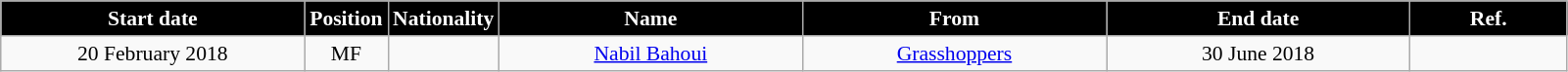<table class="wikitable"  style="text-align:center; font-size:90%; ">
<tr>
<th style="background:#000000; color:white; width:200px;">Start date</th>
<th style="background:#000000; color:white; width:50px;">Position</th>
<th style="background:#000000; color:white; width:50px;">Nationality</th>
<th style="background:#000000; color:white; width:200px;">Name</th>
<th style="background:#000000; color:white; width:200px;">From</th>
<th style="background:#000000; color:white; width:200px;">End date</th>
<th style="background:#000000; color:white; width:100px;">Ref.</th>
</tr>
<tr>
<td>20 February 2018</td>
<td>MF</td>
<td></td>
<td><a href='#'>Nabil Bahoui</a></td>
<td><a href='#'>Grasshoppers</a></td>
<td>30 June 2018</td>
<td></td>
</tr>
</table>
